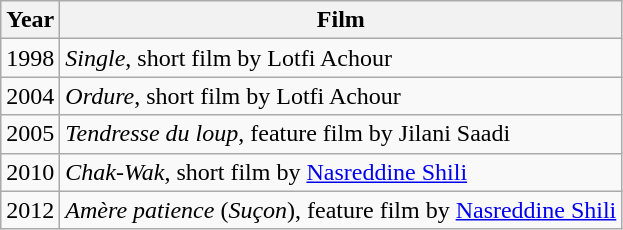<table class="wikitable">
<tr>
<th>Year</th>
<th>Film</th>
</tr>
<tr>
<td>1998</td>
<td><em>Single</em>, short film by Lotfi Achour</td>
</tr>
<tr>
<td>2004</td>
<td><em>Ordure</em>, short film by Lotfi Achour</td>
</tr>
<tr>
<td>2005</td>
<td><em>Tendresse du loup</em>, feature film by Jilani Saadi</td>
</tr>
<tr>
<td>2010</td>
<td><em>Chak-Wak</em>, short film by <a href='#'>Nasreddine Shili</a></td>
</tr>
<tr>
<td>2012</td>
<td><em>Amère patience</em> (<em>Suçon</em>), feature film by <a href='#'>Nasreddine Shili</a></td>
</tr>
</table>
